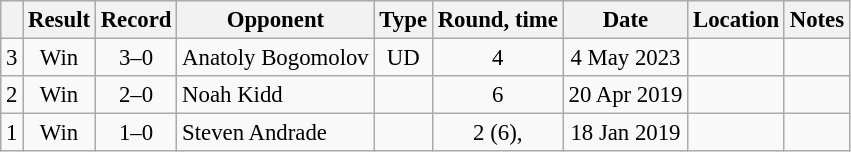<table class="wikitable" style="text-align:center; font-size:95%">
<tr>
<th></th>
<th>Result</th>
<th>Record</th>
<th>Opponent</th>
<th>Type</th>
<th>Round, time</th>
<th>Date</th>
<th>Location</th>
<th>Notes</th>
</tr>
<tr>
<td>3</td>
<td>Win</td>
<td>3–0</td>
<td style="text-align:left;"> Anatoly Bogomolov</td>
<td>UD</td>
<td>4</td>
<td>4 May 2023</td>
<td style="text-align:left;"> </td>
<td></td>
</tr>
<tr>
<td>2</td>
<td>Win</td>
<td>2–0</td>
<td style="text-align:left;"> Noah Kidd</td>
<td></td>
<td>6</td>
<td>20 Apr 2019</td>
<td style="text-align:left;"> </td>
<td></td>
</tr>
<tr>
<td>1</td>
<td>Win</td>
<td>1–0</td>
<td style="text-align:left;"> Steven Andrade</td>
<td></td>
<td>2 (6), </td>
<td>18 Jan 2019</td>
<td style="text-align:left;"> </td>
<td style="text-align:left;"></td>
</tr>
</table>
